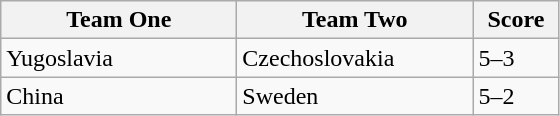<table class="wikitable">
<tr>
<th width=150>Team One</th>
<th width=150>Team Two</th>
<th width=50>Score</th>
</tr>
<tr>
<td>Yugoslavia</td>
<td>Czechoslovakia</td>
<td>5–3</td>
</tr>
<tr>
<td>China</td>
<td>Sweden</td>
<td>5–2</td>
</tr>
</table>
